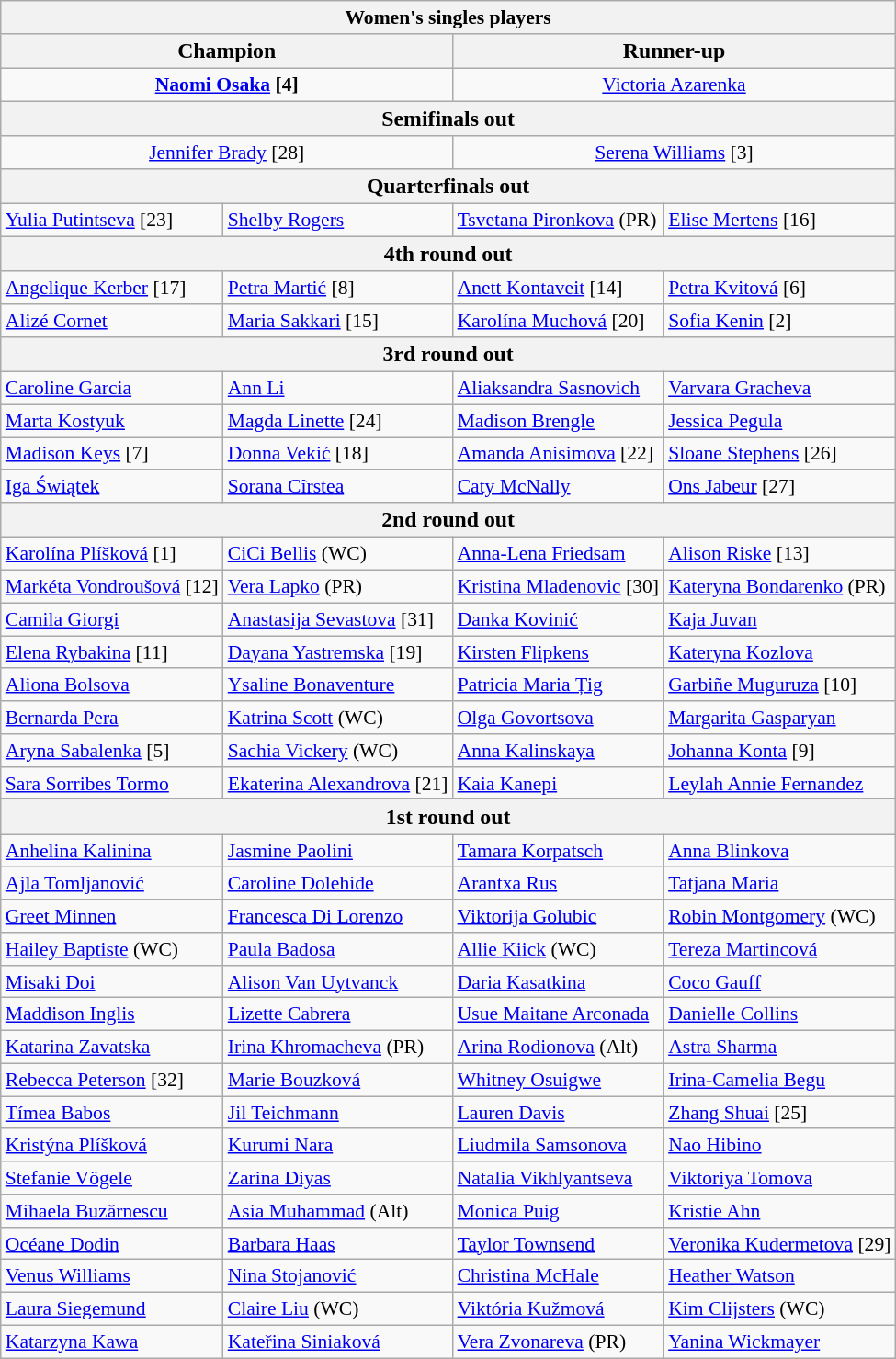<table class="wikitable collapsible collapsed" style="font-size:90%">
<tr>
<th colspan=4>Women's singles players</th>
</tr>
<tr style="font-size:110%">
<th colspan="2"><strong>Champion</strong></th>
<th colspan="2">Runner-up</th>
</tr>
<tr style="text-align:center;">
<td colspan="2"> <strong><a href='#'>Naomi Osaka</a> [4]</strong></td>
<td colspan="2"> <a href='#'>Victoria Azarenka</a></td>
</tr>
<tr style="font-size:110%">
<th colspan="4">Semifinals out</th>
</tr>
<tr style="text-align:center;">
<td colspan="2"> <a href='#'>Jennifer Brady</a> [28]</td>
<td colspan="2"> <a href='#'>Serena Williams</a> [3]</td>
</tr>
<tr style="font-size:110%">
<th colspan="4">Quarterfinals out</th>
</tr>
<tr>
<td> <a href='#'>Yulia Putintseva</a> [23]</td>
<td> <a href='#'>Shelby Rogers</a></td>
<td> <a href='#'>Tsvetana Pironkova</a> (PR)</td>
<td> <a href='#'>Elise Mertens</a> [16]</td>
</tr>
<tr style="font-size:110%">
<th colspan="4">4th round out</th>
</tr>
<tr>
<td> <a href='#'>Angelique Kerber</a> [17]</td>
<td> <a href='#'>Petra Martić</a> [8]</td>
<td> <a href='#'>Anett Kontaveit</a> [14]</td>
<td> <a href='#'>Petra Kvitová</a> [6]</td>
</tr>
<tr>
<td> <a href='#'>Alizé Cornet</a></td>
<td> <a href='#'>Maria Sakkari</a> [15]</td>
<td> <a href='#'>Karolína Muchová</a> [20]</td>
<td> <a href='#'>Sofia Kenin</a> [2]</td>
</tr>
<tr style="font-size:110%">
<th colspan="4">3rd round out</th>
</tr>
<tr>
<td> <a href='#'>Caroline Garcia</a></td>
<td> <a href='#'>Ann Li</a></td>
<td> <a href='#'>Aliaksandra Sasnovich</a></td>
<td> <a href='#'>Varvara Gracheva</a></td>
</tr>
<tr>
<td> <a href='#'>Marta Kostyuk</a></td>
<td> <a href='#'>Magda Linette</a> [24]</td>
<td> <a href='#'>Madison Brengle</a></td>
<td> <a href='#'>Jessica Pegula</a></td>
</tr>
<tr>
<td> <a href='#'>Madison Keys</a> [7]</td>
<td> <a href='#'>Donna Vekić</a> [18]</td>
<td> <a href='#'>Amanda Anisimova</a> [22]</td>
<td> <a href='#'>Sloane Stephens</a> [26]</td>
</tr>
<tr>
<td> <a href='#'>Iga Świątek</a></td>
<td> <a href='#'>Sorana Cîrstea</a></td>
<td> <a href='#'>Caty McNally</a></td>
<td> <a href='#'>Ons Jabeur</a> [27]</td>
</tr>
<tr style="font-size:110%">
<th colspan="4">2nd round out</th>
</tr>
<tr>
<td> <a href='#'>Karolína Plíšková</a> [1]</td>
<td> <a href='#'>CiCi Bellis</a> (WC)</td>
<td> <a href='#'>Anna-Lena Friedsam</a></td>
<td> <a href='#'>Alison Riske</a> [13]</td>
</tr>
<tr>
<td> <a href='#'>Markéta Vondroušová</a> [12]</td>
<td> <a href='#'>Vera Lapko</a> (PR)</td>
<td> <a href='#'>Kristina Mladenovic</a> [30]</td>
<td> <a href='#'>Kateryna Bondarenko</a> (PR)</td>
</tr>
<tr>
<td> <a href='#'>Camila Giorgi</a></td>
<td> <a href='#'>Anastasija Sevastova</a> [31]</td>
<td> <a href='#'>Danka Kovinić</a></td>
<td> <a href='#'>Kaja Juvan</a></td>
</tr>
<tr>
<td> <a href='#'>Elena Rybakina</a> [11]</td>
<td> <a href='#'>Dayana Yastremska</a> [19]</td>
<td> <a href='#'>Kirsten Flipkens</a></td>
<td> <a href='#'>Kateryna Kozlova</a></td>
</tr>
<tr>
<td> <a href='#'>Aliona Bolsova</a></td>
<td> <a href='#'>Ysaline Bonaventure</a></td>
<td> <a href='#'>Patricia Maria Țig</a></td>
<td> <a href='#'>Garbiñe Muguruza</a> [10]</td>
</tr>
<tr>
<td> <a href='#'>Bernarda Pera</a></td>
<td> <a href='#'>Katrina Scott</a> (WC)</td>
<td> <a href='#'>Olga Govortsova</a></td>
<td> <a href='#'>Margarita Gasparyan</a></td>
</tr>
<tr>
<td> <a href='#'>Aryna Sabalenka</a> [5]</td>
<td> <a href='#'>Sachia Vickery</a> (WC)</td>
<td> <a href='#'>Anna Kalinskaya</a></td>
<td> <a href='#'>Johanna Konta</a> [9]</td>
</tr>
<tr>
<td> <a href='#'>Sara Sorribes Tormo</a></td>
<td> <a href='#'>Ekaterina Alexandrova</a> [21]</td>
<td> <a href='#'>Kaia Kanepi</a></td>
<td> <a href='#'>Leylah Annie Fernandez</a></td>
</tr>
<tr style="font-size:110%">
<th colspan="4">1st round out</th>
</tr>
<tr>
<td> <a href='#'>Anhelina Kalinina</a></td>
<td> <a href='#'>Jasmine Paolini</a></td>
<td> <a href='#'>Tamara Korpatsch</a></td>
<td> <a href='#'>Anna Blinkova</a></td>
</tr>
<tr>
<td> <a href='#'>Ajla Tomljanović</a></td>
<td> <a href='#'>Caroline Dolehide</a></td>
<td> <a href='#'>Arantxa Rus</a></td>
<td> <a href='#'>Tatjana Maria</a></td>
</tr>
<tr>
<td> <a href='#'>Greet Minnen</a></td>
<td> <a href='#'>Francesca Di Lorenzo</a></td>
<td> <a href='#'>Viktorija Golubic</a></td>
<td> <a href='#'>Robin Montgomery</a> (WC)</td>
</tr>
<tr>
<td> <a href='#'>Hailey Baptiste</a> (WC)</td>
<td> <a href='#'>Paula Badosa</a></td>
<td> <a href='#'>Allie Kiick</a> (WC)</td>
<td> <a href='#'>Tereza Martincová</a></td>
</tr>
<tr>
<td> <a href='#'>Misaki Doi</a></td>
<td> <a href='#'>Alison Van Uytvanck</a></td>
<td> <a href='#'>Daria Kasatkina</a></td>
<td> <a href='#'>Coco Gauff</a></td>
</tr>
<tr>
<td> <a href='#'>Maddison Inglis</a></td>
<td> <a href='#'>Lizette Cabrera</a></td>
<td> <a href='#'>Usue Maitane Arconada</a></td>
<td> <a href='#'>Danielle Collins</a></td>
</tr>
<tr>
<td> <a href='#'>Katarina Zavatska</a></td>
<td> <a href='#'>Irina Khromacheva</a> (PR)</td>
<td> <a href='#'>Arina Rodionova</a> (Alt)</td>
<td> <a href='#'>Astra Sharma</a></td>
</tr>
<tr>
<td> <a href='#'>Rebecca Peterson</a> [32]</td>
<td> <a href='#'>Marie Bouzková</a></td>
<td> <a href='#'>Whitney Osuigwe</a></td>
<td> <a href='#'>Irina-Camelia Begu</a></td>
</tr>
<tr>
<td> <a href='#'>Tímea Babos</a></td>
<td> <a href='#'>Jil Teichmann</a></td>
<td> <a href='#'>Lauren Davis</a></td>
<td> <a href='#'>Zhang Shuai</a> [25]</td>
</tr>
<tr>
<td> <a href='#'>Kristýna Plíšková</a></td>
<td> <a href='#'>Kurumi Nara</a></td>
<td> <a href='#'>Liudmila Samsonova</a></td>
<td> <a href='#'>Nao Hibino</a></td>
</tr>
<tr>
<td> <a href='#'>Stefanie Vögele</a></td>
<td> <a href='#'>Zarina Diyas</a></td>
<td> <a href='#'>Natalia Vikhlyantseva</a></td>
<td> <a href='#'>Viktoriya Tomova</a></td>
</tr>
<tr>
<td> <a href='#'>Mihaela Buzărnescu</a></td>
<td> <a href='#'>Asia Muhammad</a> (Alt)</td>
<td> <a href='#'>Monica Puig</a></td>
<td> <a href='#'>Kristie Ahn</a></td>
</tr>
<tr>
<td> <a href='#'>Océane Dodin</a></td>
<td> <a href='#'>Barbara Haas</a></td>
<td> <a href='#'>Taylor Townsend</a></td>
<td> <a href='#'>Veronika Kudermetova</a> [29]</td>
</tr>
<tr>
<td> <a href='#'>Venus Williams</a></td>
<td> <a href='#'>Nina Stojanović</a></td>
<td> <a href='#'>Christina McHale</a></td>
<td> <a href='#'>Heather Watson</a></td>
</tr>
<tr>
<td> <a href='#'>Laura Siegemund</a></td>
<td> <a href='#'>Claire Liu</a> (WC)</td>
<td> <a href='#'>Viktória Kužmová</a></td>
<td> <a href='#'>Kim Clijsters</a> (WC)</td>
</tr>
<tr>
<td> <a href='#'>Katarzyna Kawa</a></td>
<td> <a href='#'>Kateřina Siniaková</a></td>
<td> <a href='#'>Vera Zvonareva</a> (PR)</td>
<td> <a href='#'>Yanina Wickmayer</a></td>
</tr>
</table>
